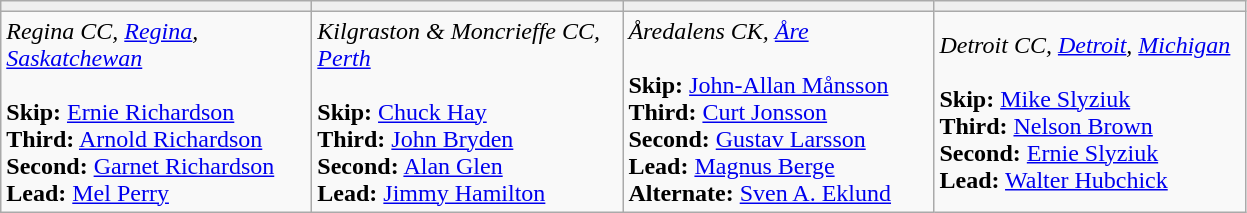<table class="wikitable">
<tr align=center>
<td bgcolor="#efefef" width="200"><strong></strong></td>
<td bgcolor="#efefef" width="200"><strong></strong></td>
<td bgcolor="#efefef" width="200"><strong></strong></td>
<td bgcolor="#efefef" width="200"><strong></strong></td>
</tr>
<tr>
<td><em>Regina CC, <a href='#'>Regina</a>, <a href='#'>Saskatchewan</a></em> <br><br><strong>Skip:</strong> <a href='#'>Ernie Richardson</a><br>
<strong>Third:</strong> <a href='#'>Arnold Richardson</a><br>
<strong>Second:</strong> <a href='#'>Garnet Richardson</a><br>
<strong>Lead:</strong> <a href='#'>Mel Perry</a></td>
<td><em>Kilgraston & Moncrieffe CC, <a href='#'>Perth</a></em> <br><br><strong>Skip:</strong> <a href='#'>Chuck Hay</a><br>
<strong>Third:</strong> <a href='#'>John Bryden</a><br>
<strong>Second:</strong> <a href='#'>Alan Glen</a><br>
<strong>Lead:</strong> <a href='#'>Jimmy Hamilton</a></td>
<td><em>Åredalens CK, <a href='#'>Åre</a></em> <br><br><strong>Skip:</strong> <a href='#'>John-Allan Månsson</a><br>
<strong>Third:</strong> <a href='#'>Curt Jonsson</a><br>
<strong>Second:</strong> <a href='#'>Gustav Larsson</a><br>
<strong>Lead:</strong> <a href='#'>Magnus Berge</a><br>
<strong>Alternate:</strong> <a href='#'>Sven A. Eklund</a></td>
<td><em>Detroit CC, <a href='#'>Detroit</a>, <a href='#'>Michigan</a></em> <br><br><strong>Skip:</strong> <a href='#'>Mike Slyziuk</a><br>
<strong>Third:</strong> <a href='#'>Nelson Brown</a><br>
<strong>Second:</strong> <a href='#'>Ernie Slyziuk</a><br>
<strong>Lead:</strong> <a href='#'>Walter Hubchick</a></td>
</tr>
</table>
